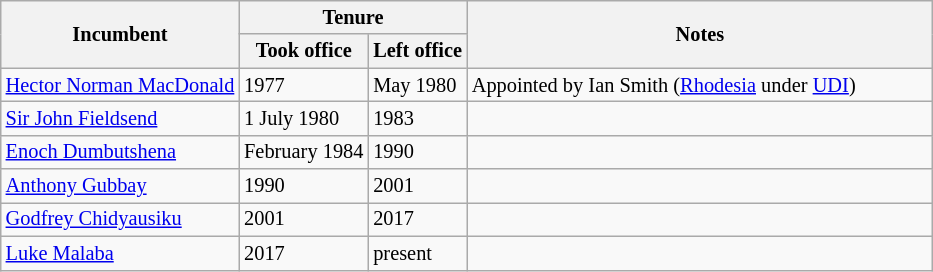<table class="wikitable" style="font-size:85%;text-align:left">
<tr>
<th rowspan="2">Incumbent</th>
<th colspan="2">Tenure</th>
<th rowspan="2" width=50%>Notes</th>
</tr>
<tr>
<th>Took office</th>
<th>Left office</th>
</tr>
<tr>
<td><a href='#'>Hector Norman MacDonald</a></td>
<td>1977</td>
<td>May 1980</td>
<td>Appointed by Ian Smith (<a href='#'>Rhodesia</a> under <a href='#'>UDI</a>)</td>
</tr>
<tr>
<td><a href='#'>Sir John Fieldsend</a></td>
<td>1 July 1980</td>
<td>1983</td>
<td></td>
</tr>
<tr>
<td><a href='#'>Enoch Dumbutshena</a></td>
<td>February 1984</td>
<td>1990</td>
<td></td>
</tr>
<tr>
<td><a href='#'>Anthony Gubbay</a></td>
<td>1990</td>
<td>2001</td>
<td></td>
</tr>
<tr>
<td><a href='#'>Godfrey Chidyausiku</a></td>
<td>2001</td>
<td>2017</td>
<td></td>
</tr>
<tr>
<td><a href='#'>Luke Malaba</a></td>
<td>2017</td>
<td>present</td>
<td></td>
</tr>
</table>
